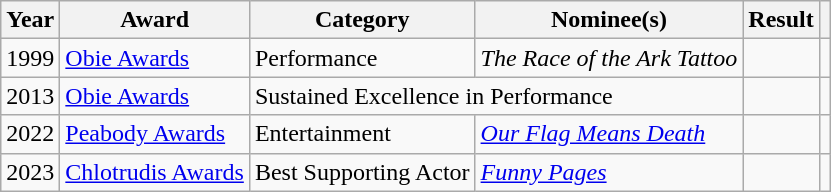<table class="wikitable plainrowheaders sortable">
<tr>
<th scope="col">Year</th>
<th scope="col">Award</th>
<th scope="col">Category</th>
<th scope="col">Nominee(s)</th>
<th scope="col">Result</th>
<th scope="col" class="unsortable"></th>
</tr>
<tr>
<td>1999</td>
<td><a href='#'>Obie Awards</a></td>
<td>Performance</td>
<td><em>The Race of the Ark Tattoo</em></td>
<td></td>
<td></td>
</tr>
<tr>
<td>2013</td>
<td><a href='#'>Obie Awards</a></td>
<td colspan="2">Sustained Excellence in Performance</td>
<td></td>
<td></td>
</tr>
<tr>
<td>2022</td>
<td><a href='#'>Peabody Awards</a></td>
<td>Entertainment</td>
<td><em><a href='#'>Our Flag Means Death</a></em></td>
<td></td>
<td></td>
</tr>
<tr>
<td>2023</td>
<td><a href='#'>Chlotrudis Awards</a></td>
<td>Best Supporting Actor</td>
<td><em><a href='#'>Funny Pages</a></em></td>
<td></td>
<td></td>
</tr>
</table>
